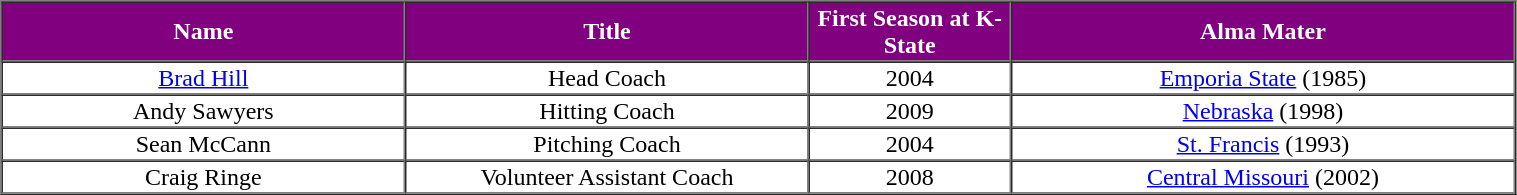<table cellpadding="1" border="1" cellspacing="0" style="width:80%;">
<tr>
<th style="background:purple; width:20%;color:white;">Name</th>
<th style="background:purple; width:20%;color:white;">Title</th>
<th style="background:purple; width:10%;color:white;">First Season at K-State</th>
<th style="background:purple; width:25%;color:white;">Alma Mater</th>
</tr>
<tr style="text-align:center;">
<td><a href='#'>Brad Hill</a></td>
<td>Head Coach</td>
<td>2004</td>
<td><a href='#'>Emporia State</a> (1985)</td>
</tr>
<tr style="text-align:center;">
<td>Andy Sawyers</td>
<td>Hitting Coach</td>
<td>2009</td>
<td><a href='#'>Nebraska</a> (1998)</td>
</tr>
<tr style="text-align:center;">
<td>Sean McCann</td>
<td>Pitching Coach</td>
<td>2004</td>
<td><a href='#'>St. Francis</a> (1993)</td>
</tr>
<tr style="text-align:center;">
<td>Craig Ringe</td>
<td>Volunteer Assistant Coach</td>
<td>2008</td>
<td><a href='#'>Central Missouri</a> (2002)</td>
</tr>
</table>
